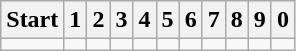<table class="wikitable">
<tr>
<th>Start</th>
<th>1</th>
<th>2</th>
<th>3</th>
<th>4</th>
<th>5</th>
<th>6</th>
<th>7</th>
<th>8</th>
<th>9</th>
<th>0</th>
</tr>
<tr>
<td></td>
<td></td>
<td></td>
<td></td>
<td></td>
<td></td>
<td></td>
<td></td>
<td></td>
<td></td>
<td></td>
</tr>
</table>
